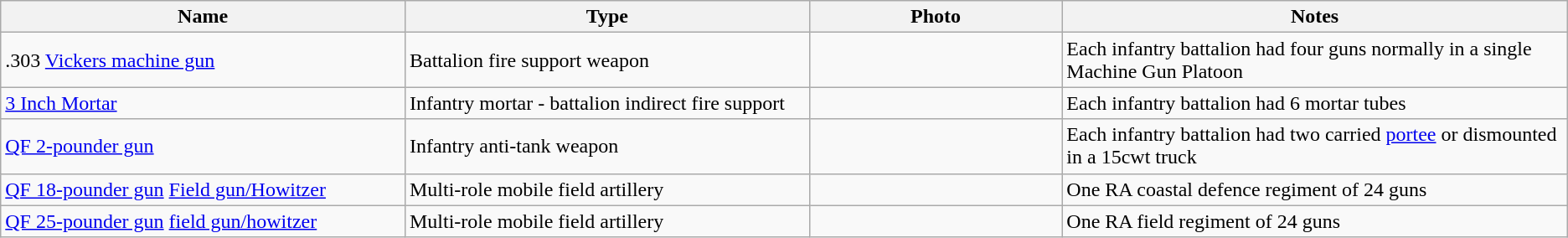<table class="wikitable">
<tr>
<th style="text-align: centre;  width:8%;">Name</th>
<th style="text-align: centre;  width:8%;">Type</th>
<th style="text-align: centre;  width:5%;">Photo</th>
<th style="text-align: centre;   width:10%;">Notes</th>
</tr>
<tr>
<td>.303 <a href='#'>Vickers machine gun</a></td>
<td>Battalion fire support weapon</td>
<td></td>
<td>Each infantry battalion had four guns normally in a single Machine Gun Platoon</td>
</tr>
<tr>
<td><a href='#'>3 Inch Mortar</a></td>
<td>Infantry mortar - battalion indirect fire support</td>
<td></td>
<td>Each infantry battalion had 6 mortar tubes</td>
</tr>
<tr>
<td><a href='#'>QF 2-pounder gun</a></td>
<td>Infantry anti-tank weapon</td>
<td></td>
<td>Each infantry battalion had two carried <a href='#'>portee</a> or dismounted in a 15cwt truck</td>
</tr>
<tr>
<td><a href='#'>QF 18-pounder gun</a> <a href='#'>Field gun/Howitzer</a></td>
<td>Multi-role mobile field artillery</td>
<td></td>
<td>One RA coastal defence regiment of 24 guns</td>
</tr>
<tr>
<td><a href='#'>QF 25-pounder gun</a> <a href='#'>field gun/howitzer</a></td>
<td>Multi-role mobile field artillery</td>
<td></td>
<td>One RA field regiment of 24 guns</td>
</tr>
</table>
